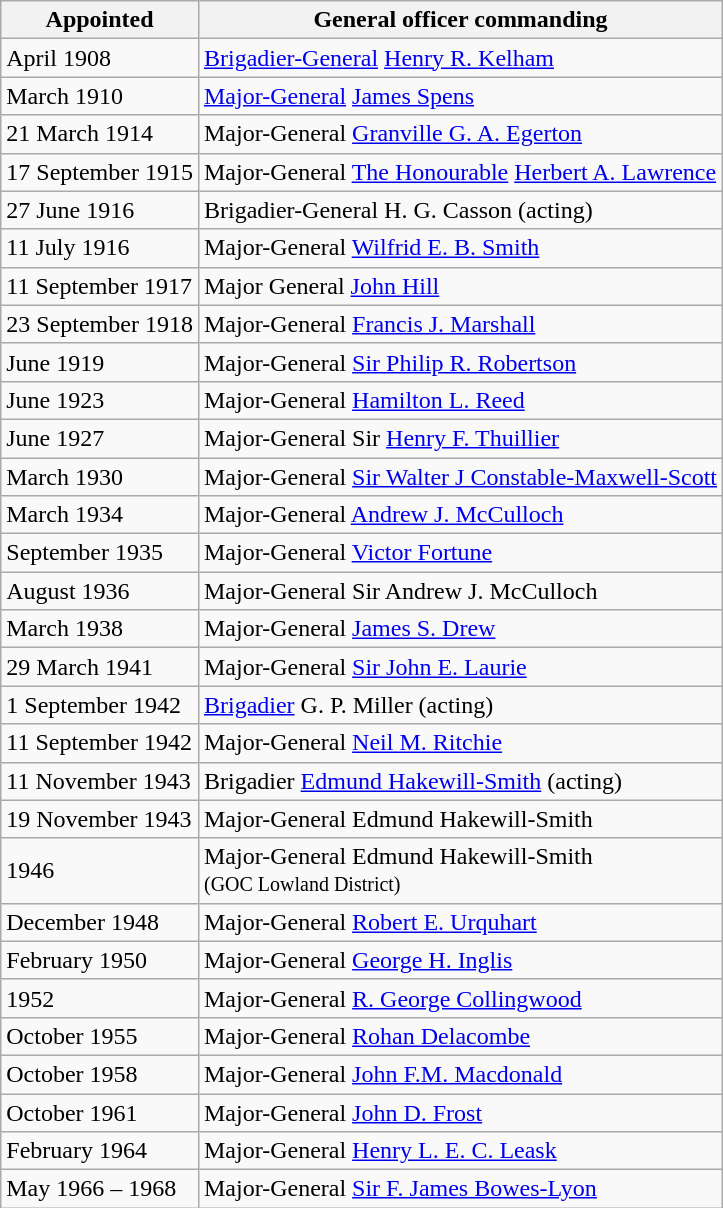<table class="wikitable">
<tr>
<th>Appointed</th>
<th>General officer commanding</th>
</tr>
<tr>
<td>April 1908</td>
<td><a href='#'>Brigadier-General</a> <a href='#'>Henry R. Kelham</a></td>
</tr>
<tr>
<td>March 1910</td>
<td><a href='#'>Major-General</a> <a href='#'>James Spens</a></td>
</tr>
<tr>
<td>21 March 1914</td>
<td>Major-General <a href='#'>Granville G. A. Egerton</a></td>
</tr>
<tr>
<td>17 September 1915</td>
<td>Major-General <a href='#'>The Honourable</a> <a href='#'>Herbert A. Lawrence</a></td>
</tr>
<tr>
<td>27 June 1916</td>
<td>Brigadier-General H. G. Casson (acting)</td>
</tr>
<tr>
<td>11 July 1916</td>
<td>Major-General <a href='#'>Wilfrid E. B. Smith</a></td>
</tr>
<tr>
<td>11 September 1917</td>
<td>Major General <a href='#'>John Hill</a></td>
</tr>
<tr>
<td>23 September 1918</td>
<td>Major-General <a href='#'>Francis J. Marshall</a></td>
</tr>
<tr>
<td>June 1919</td>
<td>Major-General <a href='#'>Sir Philip R. Robertson</a></td>
</tr>
<tr>
<td>June 1923</td>
<td>Major-General <a href='#'>Hamilton L. Reed</a></td>
</tr>
<tr>
<td>June 1927</td>
<td>Major-General Sir <a href='#'>Henry F. Thuillier</a></td>
</tr>
<tr>
<td>March 1930</td>
<td>Major-General <a href='#'>Sir Walter J Constable-Maxwell-Scott</a></td>
</tr>
<tr>
<td>March 1934</td>
<td>Major-General <a href='#'>Andrew J. McCulloch</a></td>
</tr>
<tr>
<td>September 1935</td>
<td>Major-General <a href='#'>Victor Fortune</a></td>
</tr>
<tr>
<td>August 1936</td>
<td>Major-General Sir Andrew J. McCulloch</td>
</tr>
<tr>
<td>March 1938</td>
<td>Major-General <a href='#'>James S. Drew</a></td>
</tr>
<tr>
<td>29 March 1941</td>
<td>Major-General <a href='#'>Sir John E. Laurie</a></td>
</tr>
<tr>
<td>1 September 1942</td>
<td><a href='#'>Brigadier</a> G. P. Miller (acting)</td>
</tr>
<tr>
<td>11 September 1942</td>
<td>Major-General <a href='#'>Neil M. Ritchie</a></td>
</tr>
<tr>
<td>11 November 1943</td>
<td>Brigadier <a href='#'>Edmund Hakewill-Smith</a> (acting)</td>
</tr>
<tr>
<td>19 November 1943</td>
<td>Major-General Edmund Hakewill-Smith</td>
</tr>
<tr>
<td>1946</td>
<td>Major-General Edmund Hakewill-Smith<br><small>(GOC Lowland District)</small></td>
</tr>
<tr>
<td>December 1948</td>
<td>Major-General <a href='#'>Robert E. Urquhart</a></td>
</tr>
<tr>
<td>February 1950</td>
<td>Major-General <a href='#'>George H. Inglis</a></td>
</tr>
<tr>
<td>1952</td>
<td>Major-General <a href='#'>R. George Collingwood</a></td>
</tr>
<tr>
<td>October 1955</td>
<td>Major-General <a href='#'>Rohan Delacombe</a></td>
</tr>
<tr>
<td>October 1958</td>
<td>Major-General <a href='#'>John F.M. Macdonald</a></td>
</tr>
<tr>
<td>October 1961</td>
<td>Major-General <a href='#'>John D. Frost</a></td>
</tr>
<tr>
<td>February 1964</td>
<td>Major-General <a href='#'>Henry L. E. C. Leask</a></td>
</tr>
<tr>
<td>May 1966 – 1968</td>
<td>Major-General <a href='#'>Sir F. James Bowes-Lyon</a></td>
</tr>
</table>
